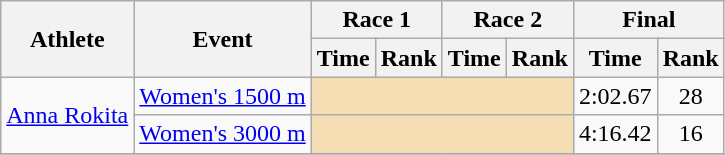<table class="wikitable">
<tr>
<th rowspan="2">Athlete</th>
<th rowspan="2">Event</th>
<th colspan="2">Race 1</th>
<th colspan="2">Race 2</th>
<th colspan="2">Final</th>
</tr>
<tr>
<th>Time</th>
<th>Rank</th>
<th>Time</th>
<th>Rank</th>
<th>Time</th>
<th>Rank</th>
</tr>
<tr>
<td rowspan=2><a href='#'>Anna Rokita</a></td>
<td><a href='#'>Women's 1500 m</a></td>
<td colspan=4 bgcolor="wheat"></td>
<td align=center>2:02.67</td>
<td align=center>28</td>
</tr>
<tr>
<td><a href='#'>Women's 3000 m</a></td>
<td colspan=4 bgcolor="wheat"></td>
<td align=center>4:16.42</td>
<td align=center>16</td>
</tr>
<tr>
</tr>
</table>
